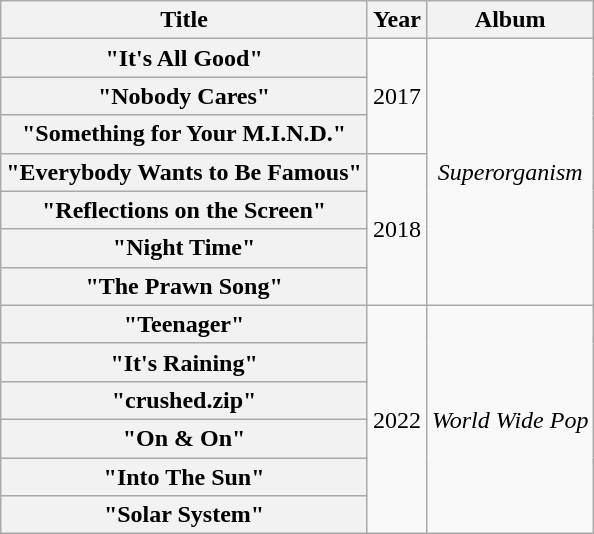<table class="wikitable plainrowheaders" style="text-align:center">
<tr>
<th>Title</th>
<th>Year</th>
<th>Album</th>
</tr>
<tr>
<th scope="row">"It's All Good"</th>
<td rowspan="3">2017</td>
<td rowspan="7"><em>Superorganism</em></td>
</tr>
<tr>
<th scope="row">"Nobody Cares"</th>
</tr>
<tr>
<th scope="row">"Something for Your M.I.N.D."</th>
</tr>
<tr>
<th scope="row">"Everybody Wants to Be Famous"</th>
<td rowspan="4">2018</td>
</tr>
<tr>
<th scope="row">"Reflections on the Screen"</th>
</tr>
<tr>
<th scope="row">"Night Time"</th>
</tr>
<tr>
<th scope="row">"The Prawn Song"</th>
</tr>
<tr>
<th scope="row">"Teenager"</th>
<td rowspan="8">2022</td>
<td rowspan="6"><em>World Wide Pop</em></td>
</tr>
<tr>
<th scope="row">"It's Raining"</th>
</tr>
<tr>
<th scope="row">"crushed.zip"</th>
</tr>
<tr>
<th scope="row">"On & On"</th>
</tr>
<tr>
<th scope="row">"Into The Sun"</th>
</tr>
<tr>
<th scope="row">"Solar System"</th>
</tr>
</table>
